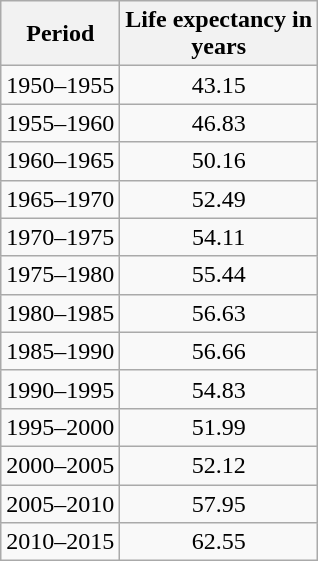<table class="wikitable" style="text-align: center;">
<tr>
<th>Period</th>
<th>Life expectancy in <br> years</th>
</tr>
<tr>
<td>1950–1955</td>
<td>43.15</td>
</tr>
<tr>
<td>1955–1960</td>
<td> 46.83</td>
</tr>
<tr>
<td>1960–1965</td>
<td> 50.16</td>
</tr>
<tr>
<td>1965–1970</td>
<td> 52.49</td>
</tr>
<tr>
<td>1970–1975</td>
<td> 54.11</td>
</tr>
<tr>
<td>1975–1980</td>
<td> 55.44</td>
</tr>
<tr>
<td>1980–1985</td>
<td> 56.63</td>
</tr>
<tr>
<td>1985–1990</td>
<td> 56.66</td>
</tr>
<tr>
<td>1990–1995</td>
<td> 54.83</td>
</tr>
<tr>
<td>1995–2000</td>
<td> 51.99</td>
</tr>
<tr>
<td>2000–2005</td>
<td> 52.12</td>
</tr>
<tr>
<td>2005–2010</td>
<td> 57.95</td>
</tr>
<tr>
<td>2010–2015</td>
<td> 62.55</td>
</tr>
</table>
